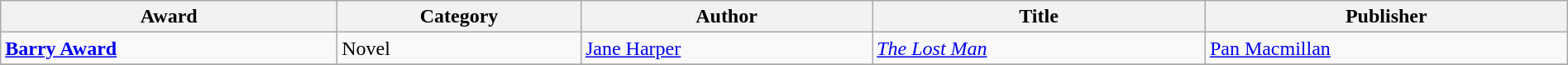<table class="wikitable" width=100%>
<tr>
<th>Award</th>
<th>Category</th>
<th>Author</th>
<th>Title</th>
<th>Publisher</th>
</tr>
<tr>
<td><strong><a href='#'>Barry Award</a></strong></td>
<td>Novel</td>
<td><a href='#'>Jane Harper</a></td>
<td><em><a href='#'>The Lost Man</a></em></td>
<td><a href='#'>Pan Macmillan</a></td>
</tr>
<tr>
</tr>
</table>
